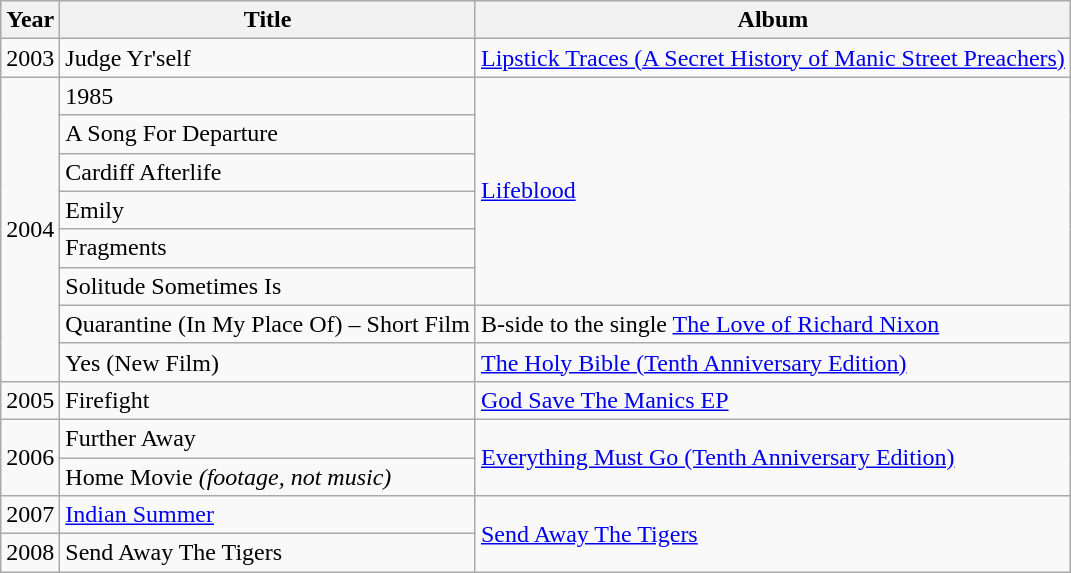<table class="wikitable">
<tr>
<th>Year</th>
<th>Title</th>
<th>Album</th>
</tr>
<tr>
<td>2003</td>
<td>Judge Yr'self</td>
<td><a href='#'>Lipstick Traces (A Secret History of Manic Street Preachers)</a></td>
</tr>
<tr>
<td rowspan="8">2004</td>
<td>1985</td>
<td rowspan="6"><a href='#'>Lifeblood</a></td>
</tr>
<tr>
<td>A Song For Departure</td>
</tr>
<tr>
<td>Cardiff Afterlife</td>
</tr>
<tr>
<td>Emily</td>
</tr>
<tr>
<td>Fragments</td>
</tr>
<tr>
<td>Solitude Sometimes Is</td>
</tr>
<tr>
<td>Quarantine (In My Place Of) – Short Film</td>
<td>B-side to the single <a href='#'>The Love of Richard Nixon</a></td>
</tr>
<tr>
<td>Yes (New Film)</td>
<td><a href='#'>The Holy Bible (Tenth Anniversary Edition)</a></td>
</tr>
<tr>
<td>2005</td>
<td>Firefight</td>
<td><a href='#'>God Save The Manics EP</a></td>
</tr>
<tr>
<td rowspan="2">2006</td>
<td>Further Away</td>
<td rowspan="2"><a href='#'>Everything Must Go (Tenth Anniversary Edition)</a></td>
</tr>
<tr>
<td>Home Movie <em>(footage, not music)</em></td>
</tr>
<tr>
<td>2007</td>
<td><a href='#'>Indian Summer</a></td>
<td rowspan="2"><a href='#'>Send Away The Tigers</a></td>
</tr>
<tr>
<td>2008</td>
<td>Send Away The Tigers</td>
</tr>
</table>
